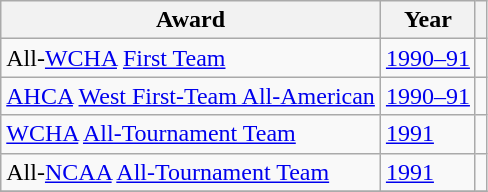<table class="wikitable">
<tr>
<th>Award</th>
<th>Year</th>
<th></th>
</tr>
<tr>
<td>All-<a href='#'>WCHA</a> <a href='#'>First Team</a></td>
<td><a href='#'>1990–91</a></td>
<td></td>
</tr>
<tr>
<td><a href='#'>AHCA</a> <a href='#'>West First-Team All-American</a></td>
<td><a href='#'>1990–91</a></td>
<td></td>
</tr>
<tr>
<td><a href='#'>WCHA</a> <a href='#'>All-Tournament Team</a></td>
<td><a href='#'>1991</a></td>
<td></td>
</tr>
<tr>
<td>All-<a href='#'>NCAA</a> <a href='#'>All-Tournament Team</a></td>
<td><a href='#'>1991</a></td>
<td></td>
</tr>
<tr>
</tr>
</table>
